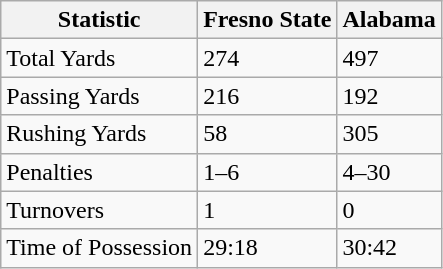<table class="wikitable">
<tr>
<th>Statistic</th>
<th>Fresno State</th>
<th>Alabama</th>
</tr>
<tr>
<td>Total Yards</td>
<td>274</td>
<td>497</td>
</tr>
<tr>
<td>Passing Yards</td>
<td>216</td>
<td>192</td>
</tr>
<tr>
<td>Rushing Yards</td>
<td>58</td>
<td>305</td>
</tr>
<tr>
<td>Penalties</td>
<td>1–6</td>
<td>4–30</td>
</tr>
<tr>
<td>Turnovers</td>
<td>1</td>
<td>0</td>
</tr>
<tr>
<td>Time of Possession</td>
<td>29:18</td>
<td>30:42</td>
</tr>
</table>
